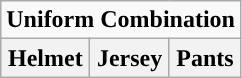<table class="wikitable">
<tr>
<td align="center" Colspan="3"><strong>Uniform Combination</strong></td>
</tr>
<tr align="center">
<th>Helmet</th>
<th>Jersey</th>
<th>Pants</th>
</tr>
</table>
